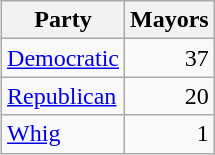<table class=wikitable style="float:right; margin:0 0 0.5em 1em;">
<tr>
<th>Party</th>
<th>Mayors</th>
</tr>
<tr>
<td><a href='#'>Democratic</a></td>
<td align=right>37</td>
</tr>
<tr>
<td><a href='#'>Republican</a></td>
<td align=right>20</td>
</tr>
<tr>
<td><a href='#'>Whig</a></td>
<td align=right>1</td>
</tr>
</table>
